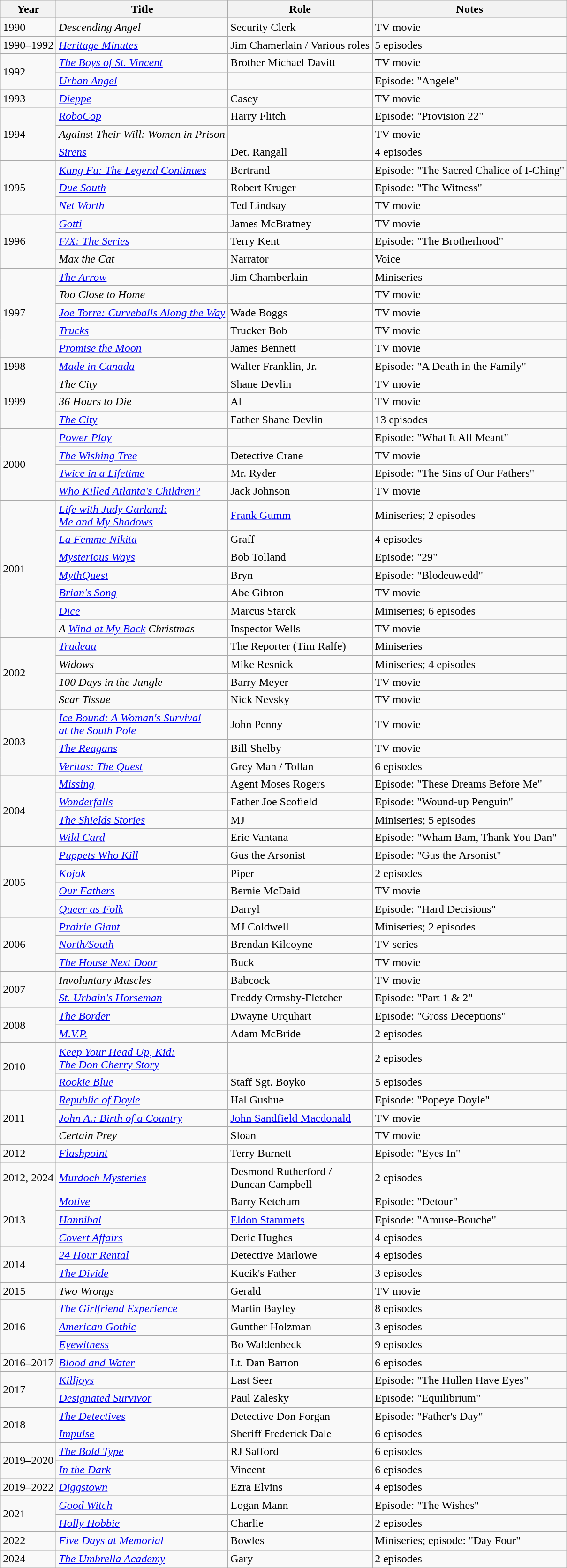<table class="wikitable sortable">
<tr>
<th>Year</th>
<th>Title</th>
<th>Role</th>
<th class="unsortable">Notes</th>
</tr>
<tr>
<td>1990</td>
<td><em>Descending Angel</em></td>
<td>Security Clerk</td>
<td>TV movie</td>
</tr>
<tr>
<td>1990–1992</td>
<td><em><a href='#'>Heritage Minutes</a></em></td>
<td>Jim Chamerlain / Various roles</td>
<td>5 episodes</td>
</tr>
<tr>
<td rowspan="2">1992</td>
<td><em><a href='#'>The Boys of St. Vincent</a></em></td>
<td>Brother Michael Davitt</td>
<td>TV movie</td>
</tr>
<tr>
<td><em><a href='#'>Urban Angel</a></em></td>
<td></td>
<td>Episode: "Angele"</td>
</tr>
<tr>
<td>1993</td>
<td><em><a href='#'>Dieppe</a></em></td>
<td>Casey</td>
<td>TV movie</td>
</tr>
<tr>
<td rowspan="3">1994</td>
<td><em><a href='#'>RoboCop</a></em></td>
<td>Harry Flitch</td>
<td>Episode: "Provision 22"</td>
</tr>
<tr>
<td><em>Against Their Will: Women in Prison</em></td>
<td></td>
<td>TV movie</td>
</tr>
<tr>
<td><em><a href='#'>Sirens</a></em></td>
<td>Det. Rangall</td>
<td>4 episodes</td>
</tr>
<tr>
<td rowspan="3">1995</td>
<td><em><a href='#'>Kung Fu: The Legend Continues</a></em></td>
<td>Bertrand</td>
<td>Episode: "The Sacred Chalice of I-Ching"</td>
</tr>
<tr>
<td><em><a href='#'>Due South</a></em></td>
<td>Robert Kruger</td>
<td>Episode: "The Witness"</td>
</tr>
<tr>
<td><em><a href='#'>Net Worth</a></em></td>
<td>Ted Lindsay</td>
<td>TV movie</td>
</tr>
<tr>
<td rowspan="3">1996</td>
<td><em><a href='#'>Gotti</a></em></td>
<td>James McBratney</td>
<td>TV movie</td>
</tr>
<tr>
<td><em><a href='#'>F/X: The Series</a></em></td>
<td>Terry Kent</td>
<td>Episode: "The Brotherhood"</td>
</tr>
<tr>
<td><em>Max the Cat</em></td>
<td>Narrator</td>
<td>Voice</td>
</tr>
<tr>
<td rowspan="5">1997</td>
<td><em><a href='#'>The Arrow</a></em></td>
<td>Jim Chamberlain</td>
<td>Miniseries</td>
</tr>
<tr>
<td><em>Too Close to Home</em></td>
<td></td>
<td>TV movie</td>
</tr>
<tr>
<td><em><a href='#'>Joe Torre: Curveballs Along the Way</a></em></td>
<td>Wade Boggs</td>
<td>TV movie</td>
</tr>
<tr>
<td><em><a href='#'>Trucks</a></em></td>
<td>Trucker Bob</td>
<td>TV movie</td>
</tr>
<tr>
<td><em><a href='#'>Promise the Moon</a></em></td>
<td>James Bennett</td>
<td>TV movie</td>
</tr>
<tr>
<td>1998</td>
<td><em><a href='#'>Made in Canada</a></em></td>
<td>Walter Franklin, Jr.</td>
<td>Episode: "A Death in the Family"</td>
</tr>
<tr>
<td rowspan="3">1999</td>
<td><em>The City</em></td>
<td>Shane Devlin</td>
<td>TV movie</td>
</tr>
<tr>
<td><em>36 Hours to Die</em></td>
<td>Al</td>
<td>TV movie</td>
</tr>
<tr>
<td><em><a href='#'>The City</a></em></td>
<td>Father Shane Devlin</td>
<td>13 episodes</td>
</tr>
<tr>
<td rowspan="4">2000</td>
<td><em><a href='#'>Power Play</a></em></td>
<td></td>
<td>Episode: "What It All Meant"</td>
</tr>
<tr>
<td><em><a href='#'>The Wishing Tree</a></em></td>
<td>Detective Crane</td>
<td>TV movie</td>
</tr>
<tr>
<td><em><a href='#'>Twice in a Lifetime</a></em></td>
<td>Mr. Ryder</td>
<td>Episode: "The Sins of Our Fathers"</td>
</tr>
<tr>
<td><em><a href='#'>Who Killed Atlanta's Children?</a></em></td>
<td>Jack Johnson</td>
<td>TV movie</td>
</tr>
<tr>
<td rowspan="7">2001</td>
<td><em><a href='#'>Life with Judy Garland:<br>Me and My Shadows</a></em></td>
<td><a href='#'>Frank Gumm</a></td>
<td>Miniseries; 2 episodes</td>
</tr>
<tr>
<td><em><a href='#'>La Femme Nikita</a></em></td>
<td>Graff</td>
<td>4 episodes</td>
</tr>
<tr>
<td><em><a href='#'>Mysterious Ways</a></em></td>
<td>Bob Tolland</td>
<td>Episode: "29"</td>
</tr>
<tr>
<td><em><a href='#'>MythQuest</a></em></td>
<td>Bryn</td>
<td>Episode: "Blodeuwedd"</td>
</tr>
<tr>
<td><em><a href='#'>Brian's Song</a></em></td>
<td>Abe Gibron</td>
<td>TV movie</td>
</tr>
<tr>
<td><em><a href='#'>Dice</a></em></td>
<td>Marcus Starck</td>
<td>Miniseries; 6 episodes</td>
</tr>
<tr>
<td><em>A <a href='#'>Wind at My Back</a> Christmas</em></td>
<td>Inspector Wells</td>
<td>TV movie</td>
</tr>
<tr>
<td rowspan="4">2002</td>
<td><em><a href='#'>Trudeau</a></em></td>
<td>The Reporter (Tim Ralfe)</td>
<td>Miniseries</td>
</tr>
<tr>
<td><em>Widows</em></td>
<td>Mike Resnick</td>
<td>Miniseries; 4 episodes</td>
</tr>
<tr>
<td><em>100 Days in the Jungle</em></td>
<td>Barry Meyer</td>
<td>TV movie</td>
</tr>
<tr>
<td><em>Scar Tissue</em></td>
<td>Nick Nevsky</td>
<td>TV movie</td>
</tr>
<tr>
<td rowspan="3">2003</td>
<td><em><a href='#'>Ice Bound: A Woman's Survival<br>at the South Pole</a></em></td>
<td>John Penny</td>
<td>TV movie</td>
</tr>
<tr>
<td><em><a href='#'>The Reagans</a></em></td>
<td>Bill Shelby</td>
<td>TV movie</td>
</tr>
<tr>
<td><em><a href='#'>Veritas: The Quest</a></em></td>
<td>Grey Man / Tollan</td>
<td>6 episodes</td>
</tr>
<tr>
<td rowspan="4">2004</td>
<td><em><a href='#'>Missing</a></em></td>
<td>Agent Moses Rogers</td>
<td>Episode: "These Dreams Before Me"</td>
</tr>
<tr>
<td><em><a href='#'>Wonderfalls</a></em></td>
<td>Father Joe Scofield</td>
<td>Episode: "Wound-up Penguin"</td>
</tr>
<tr>
<td><em><a href='#'>The Shields Stories</a></em></td>
<td>MJ</td>
<td>Miniseries; 5 episodes</td>
</tr>
<tr>
<td><em><a href='#'>Wild Card</a></em></td>
<td>Eric Vantana</td>
<td>Episode: "Wham Bam, Thank You Dan"</td>
</tr>
<tr>
<td rowspan="4">2005</td>
<td><em><a href='#'>Puppets Who Kill</a></em></td>
<td>Gus the Arsonist</td>
<td>Episode: "Gus the Arsonist"</td>
</tr>
<tr>
<td><em><a href='#'>Kojak</a></em></td>
<td>Piper</td>
<td>2 episodes</td>
</tr>
<tr>
<td><em><a href='#'>Our Fathers</a></em></td>
<td>Bernie McDaid</td>
<td>TV movie</td>
</tr>
<tr>
<td><em><a href='#'>Queer as Folk</a></em></td>
<td>Darryl</td>
<td>Episode: "Hard Decisions"</td>
</tr>
<tr>
<td rowspan="3">2006</td>
<td><em><a href='#'>Prairie Giant</a></em></td>
<td>MJ Coldwell</td>
<td>Miniseries; 2 episodes</td>
</tr>
<tr>
<td><em><a href='#'>North/South</a></em></td>
<td>Brendan Kilcoyne</td>
<td>TV series</td>
</tr>
<tr>
<td><em><a href='#'>The House Next Door</a></em></td>
<td>Buck</td>
<td>TV movie</td>
</tr>
<tr>
<td rowspan="2">2007</td>
<td><em>Involuntary Muscles</em></td>
<td>Babcock</td>
<td>TV movie</td>
</tr>
<tr>
<td><em><a href='#'>St. Urbain's Horseman</a></em></td>
<td>Freddy Ormsby-Fletcher</td>
<td>Episode: "Part 1 & 2"</td>
</tr>
<tr>
<td rowspan="2">2008</td>
<td><em><a href='#'>The Border</a></em></td>
<td>Dwayne Urquhart</td>
<td>Episode: "Gross Deceptions"</td>
</tr>
<tr>
<td><em><a href='#'>M.V.P.</a></em></td>
<td>Adam McBride</td>
<td>2 episodes</td>
</tr>
<tr>
<td rowspan="2">2010</td>
<td><em><a href='#'>Keep Your Head Up, Kid:<br>The Don Cherry Story</a></em></td>
<td></td>
<td>2 episodes</td>
</tr>
<tr>
<td><em><a href='#'>Rookie Blue</a></em></td>
<td>Staff Sgt. Boyko</td>
<td>5 episodes</td>
</tr>
<tr>
<td rowspan="3">2011</td>
<td><em><a href='#'>Republic of Doyle</a></em></td>
<td>Hal Gushue</td>
<td>Episode: "Popeye Doyle"</td>
</tr>
<tr>
<td><em><a href='#'>John A.: Birth of a Country</a></em></td>
<td><a href='#'>John Sandfield Macdonald</a></td>
<td>TV movie</td>
</tr>
<tr>
<td><em>Certain Prey</em></td>
<td>Sloan</td>
<td>TV movie</td>
</tr>
<tr>
<td>2012</td>
<td><em><a href='#'>Flashpoint</a></em></td>
<td>Terry Burnett</td>
<td>Episode: "Eyes In"</td>
</tr>
<tr>
<td>2012, 2024</td>
<td><em><a href='#'>Murdoch Mysteries</a></em></td>
<td>Desmond Rutherford /<br>Duncan Campbell</td>
<td>2 episodes</td>
</tr>
<tr>
<td rowspan="3">2013</td>
<td><em><a href='#'>Motive</a></em></td>
<td>Barry Ketchum</td>
<td>Episode: "Detour"</td>
</tr>
<tr>
<td><em><a href='#'>Hannibal</a></em></td>
<td><a href='#'>Eldon Stammets</a></td>
<td>Episode: "Amuse-Bouche"</td>
</tr>
<tr>
<td><em><a href='#'>Covert Affairs</a></em></td>
<td>Deric Hughes</td>
<td>4 episodes</td>
</tr>
<tr>
<td rowspan="2">2014</td>
<td><em><a href='#'>24 Hour Rental</a></em></td>
<td>Detective Marlowe</td>
<td>4 episodes</td>
</tr>
<tr>
<td><em><a href='#'>The Divide</a></em></td>
<td>Kucik's Father</td>
<td>3 episodes</td>
</tr>
<tr>
<td>2015</td>
<td><em>Two Wrongs</em></td>
<td>Gerald</td>
<td>TV movie</td>
</tr>
<tr>
<td rowspan="3">2016</td>
<td><em><a href='#'>The Girlfriend Experience</a></em></td>
<td>Martin Bayley</td>
<td>8 episodes</td>
</tr>
<tr>
<td><em><a href='#'>American Gothic</a></em></td>
<td>Gunther Holzman</td>
<td>3 episodes</td>
</tr>
<tr>
<td><em><a href='#'>Eyewitness</a></em></td>
<td>Bo Waldenbeck</td>
<td>9 episodes</td>
</tr>
<tr>
<td>2016–2017</td>
<td><em><a href='#'>Blood and Water</a></em></td>
<td>Lt. Dan Barron</td>
<td>6 episodes</td>
</tr>
<tr>
<td rowspan="2">2017</td>
<td><em><a href='#'>Killjoys</a></em></td>
<td>Last Seer</td>
<td>Episode: "The Hullen Have Eyes"</td>
</tr>
<tr>
<td><em><a href='#'>Designated Survivor</a></em></td>
<td>Paul Zalesky</td>
<td>Episode: "Equilibrium"</td>
</tr>
<tr>
<td rowspan="2">2018</td>
<td><em><a href='#'>The Detectives</a></em></td>
<td>Detective Don Forgan</td>
<td>Episode: "Father's Day"</td>
</tr>
<tr>
<td><em><a href='#'>Impulse</a></em></td>
<td>Sheriff Frederick Dale</td>
<td>6 episodes</td>
</tr>
<tr>
<td rowspan="2">2019–2020</td>
<td><em><a href='#'>The Bold Type</a></em></td>
<td>RJ Safford</td>
<td>6 episodes</td>
</tr>
<tr>
<td><em><a href='#'>In the Dark</a></em></td>
<td>Vincent</td>
<td>6 episodes</td>
</tr>
<tr>
<td>2019–2022</td>
<td><em><a href='#'>Diggstown</a></em></td>
<td>Ezra Elvins</td>
<td>4 episodes</td>
</tr>
<tr>
<td rowspan="2">2021</td>
<td><em><a href='#'>Good Witch</a></em></td>
<td>Logan Mann</td>
<td>Episode: "The Wishes"</td>
</tr>
<tr>
<td><em><a href='#'>Holly Hobbie</a></em></td>
<td>Charlie</td>
<td>2 episodes</td>
</tr>
<tr>
<td>2022</td>
<td><em><a href='#'>Five Days at Memorial</a></em></td>
<td>Bowles</td>
<td>Miniseries; episode: "Day Four"</td>
</tr>
<tr>
<td>2024</td>
<td><em><a href='#'>The Umbrella Academy</a></em></td>
<td>Gary</td>
<td>2 episodes</td>
</tr>
</table>
